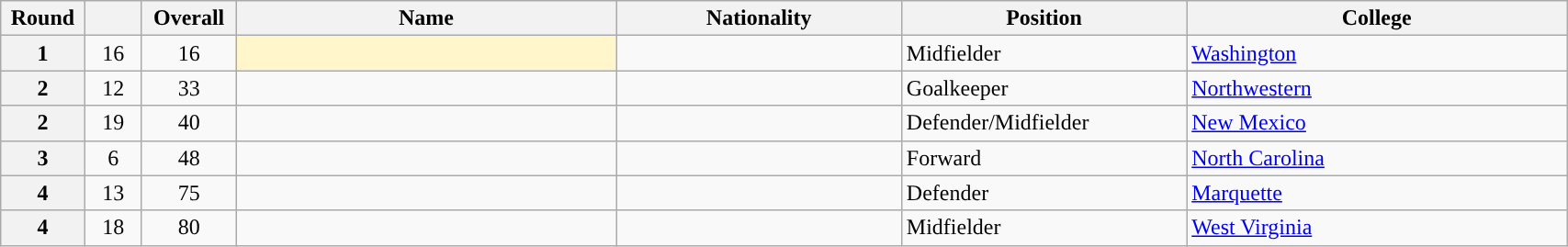<table class="wikitable sortable" style="width:90%">
<tr>
<th scope="col" style="width: 3%;">Round</th>
<th scope="col" style="width: 3%;"></th>
<th scope="col" style="width: 4%;">Overall</th>
<th scope="col" style="width: 20%;">Name</th>
<th scope="col" style="width: 15%;">Nationality</th>
<th scope="col" style="width: 15%;">Position</th>
<th scope="col" style="width: 20%;">College</th>
</tr>
<tr>
<th scope="row">1</th>
<td align="center">16</td>
<td align="center">16</td>
<td style="background-color:#fff6cc;"> </td>
<td></td>
<td>Midfielder</td>
<td><a href='#'>Washington</a></td>
</tr>
<tr>
<th scope="row">2</th>
<td align="center">12</td>
<td align="center">33</td>
<td></td>
<td></td>
<td>Goalkeeper</td>
<td><a href='#'>Northwestern</a></td>
</tr>
<tr>
<th scope="row">2</th>
<td align="center">19</td>
<td align="center">40</td>
<td></td>
<td></td>
<td>Defender/Midfielder</td>
<td><a href='#'>New Mexico</a></td>
</tr>
<tr>
<th scope="row">3</th>
<td align="center">6</td>
<td align="center">48</td>
<td></td>
<td></td>
<td>Forward</td>
<td><a href='#'>North Carolina</a></td>
</tr>
<tr>
<th scope="row">4</th>
<td align="center">13</td>
<td align="center">75</td>
<td></td>
<td></td>
<td>Defender</td>
<td><a href='#'>Marquette</a></td>
</tr>
<tr>
<th scope="row">4</th>
<td align="center">18</td>
<td align="center">80</td>
<td></td>
<td></td>
<td>Midfielder</td>
<td><a href='#'>West Virginia</a></td>
</tr>
</table>
